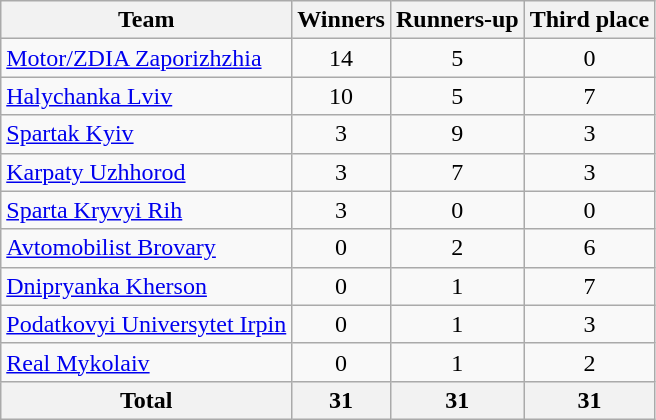<table class="wikitable" style="text-align:center">
<tr>
<th>Team</th>
<th>Winners</th>
<th>Runners-up</th>
<th>Third place</th>
</tr>
<tr>
<td align="left"><a href='#'>Motor/ZDIA Zaporizhzhia</a></td>
<td>14</td>
<td>5</td>
<td>0</td>
</tr>
<tr>
<td align="left"><a href='#'>Halychanka Lviv</a></td>
<td>10</td>
<td>5</td>
<td>7</td>
</tr>
<tr>
<td align="left"><a href='#'>Spartak Kyiv</a></td>
<td>3</td>
<td>9</td>
<td>3</td>
</tr>
<tr>
<td align="left"><a href='#'>Karpaty Uzhhorod</a></td>
<td>3</td>
<td>7</td>
<td>3</td>
</tr>
<tr>
<td align="left"><a href='#'>Sparta Kryvyi Rih</a></td>
<td>3</td>
<td>0</td>
<td>0</td>
</tr>
<tr>
<td align="left"><a href='#'>Avtomobilist Brovary</a></td>
<td>0</td>
<td>2</td>
<td>6</td>
</tr>
<tr>
<td align="left"><a href='#'>Dnipryanka Kherson</a></td>
<td>0</td>
<td>1</td>
<td>7</td>
</tr>
<tr>
<td align="left"><a href='#'>Podatkovyi Universytet Irpin</a></td>
<td>0</td>
<td>1</td>
<td>3</td>
</tr>
<tr>
<td align="left"><a href='#'>Real Mykolaiv</a></td>
<td>0</td>
<td>1</td>
<td>2</td>
</tr>
<tr>
<th>Total</th>
<th>31</th>
<th>31</th>
<th>31</th>
</tr>
</table>
